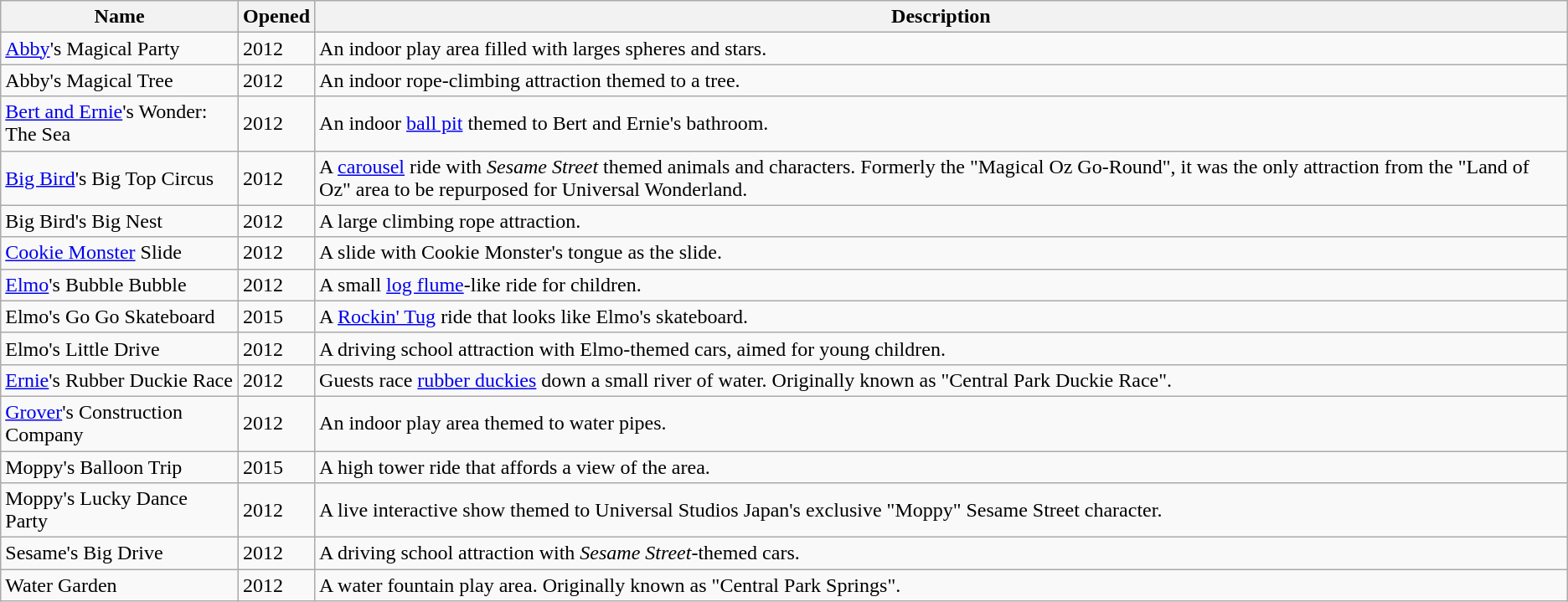<table class="wikitable">
<tr>
<th>Name</th>
<th>Opened</th>
<th>Description</th>
</tr>
<tr>
<td><a href='#'>Abby</a>'s Magical Party</td>
<td>2012</td>
<td>An indoor play area filled with larges spheres and stars.</td>
</tr>
<tr>
<td>Abby's Magical Tree</td>
<td>2012</td>
<td>An indoor rope-climbing attraction themed to a tree.</td>
</tr>
<tr>
<td><a href='#'>Bert and Ernie</a>'s Wonder: The Sea</td>
<td>2012</td>
<td>An indoor <a href='#'>ball pit</a> themed to Bert and Ernie's bathroom.</td>
</tr>
<tr>
<td><a href='#'>Big Bird</a>'s Big Top Circus</td>
<td>2012</td>
<td>A <a href='#'>carousel</a> ride with <em>Sesame Street</em> themed animals and characters. Formerly the "Magical Oz Go-Round", it was the only attraction from the "Land of Oz" area to be repurposed for Universal Wonderland.</td>
</tr>
<tr>
<td>Big Bird's Big Nest</td>
<td>2012</td>
<td>A large climbing rope attraction.</td>
</tr>
<tr>
<td><a href='#'>Cookie Monster</a> Slide</td>
<td>2012</td>
<td>A slide with Cookie Monster's tongue as the slide.</td>
</tr>
<tr>
<td><a href='#'>Elmo</a>'s Bubble Bubble</td>
<td>2012</td>
<td>A small <a href='#'>log flume</a>-like ride for children.</td>
</tr>
<tr>
<td>Elmo's Go Go Skateboard</td>
<td>2015</td>
<td>A <a href='#'>Rockin' Tug</a> ride that looks like Elmo's skateboard.</td>
</tr>
<tr>
<td>Elmo's Little Drive</td>
<td>2012</td>
<td>A driving school attraction with Elmo-themed cars, aimed for young children.</td>
</tr>
<tr>
<td><a href='#'>Ernie</a>'s Rubber Duckie Race</td>
<td>2012</td>
<td>Guests race <a href='#'>rubber duckies</a> down a small river of water. Originally known as "Central Park Duckie Race".</td>
</tr>
<tr>
<td><a href='#'>Grover</a>'s Construction Company</td>
<td>2012</td>
<td>An indoor play area themed to water pipes.</td>
</tr>
<tr>
<td>Moppy's Balloon Trip</td>
<td>2015</td>
<td>A high tower ride that affords a view of the area.</td>
</tr>
<tr>
<td>Moppy's Lucky Dance Party</td>
<td>2012</td>
<td>A live interactive show themed to Universal Studios Japan's exclusive "Moppy" Sesame Street character.</td>
</tr>
<tr>
<td>Sesame's Big Drive</td>
<td>2012</td>
<td>A driving school attraction with <em>Sesame Street</em>-themed cars.</td>
</tr>
<tr>
<td>Water Garden</td>
<td>2012</td>
<td>A water fountain play area. Originally known as "Central Park Springs".</td>
</tr>
</table>
